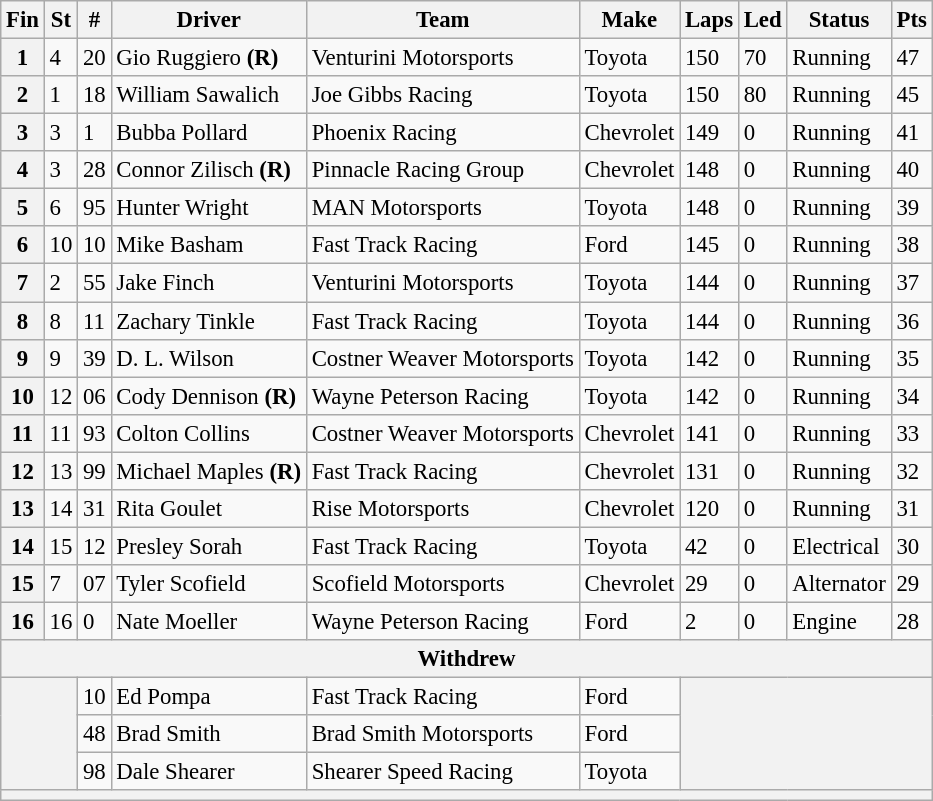<table class="wikitable" style="font-size:95%">
<tr>
<th>Fin</th>
<th>St</th>
<th>#</th>
<th>Driver</th>
<th>Team</th>
<th>Make</th>
<th>Laps</th>
<th>Led</th>
<th>Status</th>
<th>Pts</th>
</tr>
<tr>
<th>1</th>
<td>4</td>
<td>20</td>
<td>Gio Ruggiero <strong>(R)</strong></td>
<td>Venturini Motorsports</td>
<td>Toyota</td>
<td>150</td>
<td>70</td>
<td>Running</td>
<td>47</td>
</tr>
<tr>
<th>2</th>
<td>1</td>
<td>18</td>
<td>William Sawalich</td>
<td>Joe Gibbs Racing</td>
<td>Toyota</td>
<td>150</td>
<td>80</td>
<td>Running</td>
<td>45</td>
</tr>
<tr>
<th>3</th>
<td>3</td>
<td>1</td>
<td>Bubba Pollard</td>
<td>Phoenix Racing</td>
<td>Chevrolet</td>
<td>149</td>
<td>0</td>
<td>Running</td>
<td>41</td>
</tr>
<tr>
<th>4</th>
<td>3</td>
<td>28</td>
<td>Connor Zilisch <strong>(R)</strong></td>
<td>Pinnacle Racing Group</td>
<td>Chevrolet</td>
<td>148</td>
<td>0</td>
<td>Running</td>
<td>40</td>
</tr>
<tr>
<th>5</th>
<td>6</td>
<td>95</td>
<td>Hunter Wright</td>
<td>MAN Motorsports</td>
<td>Toyota</td>
<td>148</td>
<td>0</td>
<td>Running</td>
<td>39</td>
</tr>
<tr>
<th>6</th>
<td>10</td>
<td>10</td>
<td>Mike Basham</td>
<td>Fast Track Racing</td>
<td>Ford</td>
<td>145</td>
<td>0</td>
<td>Running</td>
<td>38</td>
</tr>
<tr>
<th>7</th>
<td>2</td>
<td>55</td>
<td>Jake Finch</td>
<td>Venturini Motorsports</td>
<td>Toyota</td>
<td>144</td>
<td>0</td>
<td>Running</td>
<td>37</td>
</tr>
<tr>
<th>8</th>
<td>8</td>
<td>11</td>
<td>Zachary Tinkle</td>
<td>Fast Track Racing</td>
<td>Toyota</td>
<td>144</td>
<td>0</td>
<td>Running</td>
<td>36</td>
</tr>
<tr>
<th>9</th>
<td>9</td>
<td>39</td>
<td>D. L. Wilson</td>
<td>Costner Weaver Motorsports</td>
<td>Toyota</td>
<td>142</td>
<td>0</td>
<td>Running</td>
<td>35</td>
</tr>
<tr>
<th>10</th>
<td>12</td>
<td>06</td>
<td>Cody Dennison <strong>(R)</strong></td>
<td>Wayne Peterson Racing</td>
<td>Toyota</td>
<td>142</td>
<td>0</td>
<td>Running</td>
<td>34</td>
</tr>
<tr>
<th>11</th>
<td>11</td>
<td>93</td>
<td>Colton Collins</td>
<td>Costner Weaver Motorsports</td>
<td>Chevrolet</td>
<td>141</td>
<td>0</td>
<td>Running</td>
<td>33</td>
</tr>
<tr>
<th>12</th>
<td>13</td>
<td>99</td>
<td>Michael Maples <strong>(R)</strong></td>
<td>Fast Track Racing</td>
<td>Chevrolet</td>
<td>131</td>
<td>0</td>
<td>Running</td>
<td>32</td>
</tr>
<tr>
<th>13</th>
<td>14</td>
<td>31</td>
<td>Rita Goulet</td>
<td>Rise Motorsports</td>
<td>Chevrolet</td>
<td>120</td>
<td>0</td>
<td>Running</td>
<td>31</td>
</tr>
<tr>
<th>14</th>
<td>15</td>
<td>12</td>
<td>Presley Sorah</td>
<td>Fast Track Racing</td>
<td>Toyota</td>
<td>42</td>
<td>0</td>
<td>Electrical</td>
<td>30</td>
</tr>
<tr>
<th>15</th>
<td>7</td>
<td>07</td>
<td>Tyler Scofield</td>
<td>Scofield Motorsports</td>
<td>Chevrolet</td>
<td>29</td>
<td>0</td>
<td>Alternator</td>
<td>29</td>
</tr>
<tr>
<th>16</th>
<td>16</td>
<td>0</td>
<td>Nate Moeller</td>
<td>Wayne Peterson Racing</td>
<td>Ford</td>
<td>2</td>
<td>0</td>
<td>Engine</td>
<td>28</td>
</tr>
<tr>
<th colspan="10">Withdrew</th>
</tr>
<tr>
<th colspan="2" rowspan="3"></th>
<td>10</td>
<td>Ed Pompa</td>
<td>Fast Track Racing</td>
<td>Ford</td>
<th colspan="4" rowspan="3"></th>
</tr>
<tr>
<td>48</td>
<td>Brad Smith</td>
<td>Brad Smith Motorsports</td>
<td>Ford</td>
</tr>
<tr>
<td>98</td>
<td>Dale Shearer</td>
<td>Shearer Speed Racing</td>
<td>Toyota</td>
</tr>
<tr>
<th colspan="10"></th>
</tr>
</table>
